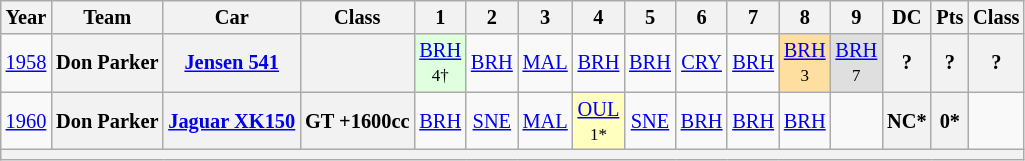<table class="wikitable" style="text-align:center; font-size:85%">
<tr>
<th>Year</th>
<th>Team</th>
<th>Car</th>
<th>Class</th>
<th>1</th>
<th>2</th>
<th>3</th>
<th>4</th>
<th>5</th>
<th>6</th>
<th>7</th>
<th>8</th>
<th>9</th>
<th>DC</th>
<th>Pts</th>
<th>Class</th>
</tr>
<tr>
<td><a href='#'>1958</a></td>
<th>Don Parker</th>
<th><a href='#'>Jensen 541</a></th>
<th><span></span></th>
<td style="background:#DFFFDF;"><a href='#'>BRH</a><br><small>4†</small></td>
<td><a href='#'>BRH</a></td>
<td><a href='#'>MAL</a></td>
<td><a href='#'>BRH</a></td>
<td><a href='#'>BRH</a></td>
<td><a href='#'>CRY</a></td>
<td><a href='#'>BRH</a></td>
<td style="background-color:#ffdf9f"><a href='#'>BRH</a><br><small>3</small></td>
<td style="background:#DFDFDF;"><a href='#'>BRH</a><br><small>7</small></td>
<th>?</th>
<th>?</th>
<th>?</th>
</tr>
<tr>
<td><a href='#'>1960</a></td>
<th>Don Parker</th>
<th><a href='#'>Jaguar XK150</a></th>
<th><span>GT +1600cc</span></th>
<td><a href='#'>BRH</a></td>
<td><a href='#'>SNE</a></td>
<td><a href='#'>MAL</a></td>
<td style="background:#FFFFBF;"><a href='#'>OUL</a><br><small>1*</small></td>
<td><a href='#'>SNE</a></td>
<td><a href='#'>BRH</a></td>
<td><a href='#'>BRH</a></td>
<td><a href='#'>BRH</a></td>
<td></td>
<th>NC*</th>
<th>0*</th>
<td></td>
</tr>
<tr>
<th colspan="16"></th>
</tr>
</table>
